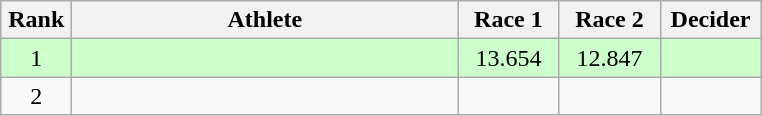<table class=wikitable style="text-align:center">
<tr>
<th width=40>Rank</th>
<th width=250>Athlete</th>
<th width=60>Race 1</th>
<th width=60>Race 2</th>
<th width=60>Decider</th>
</tr>
<tr bgcolor=ccffcc>
<td>1</td>
<td align=left></td>
<td>13.654</td>
<td>12.847</td>
<td></td>
</tr>
<tr>
<td>2</td>
<td align=left></td>
<td></td>
<td></td>
<td></td>
</tr>
</table>
